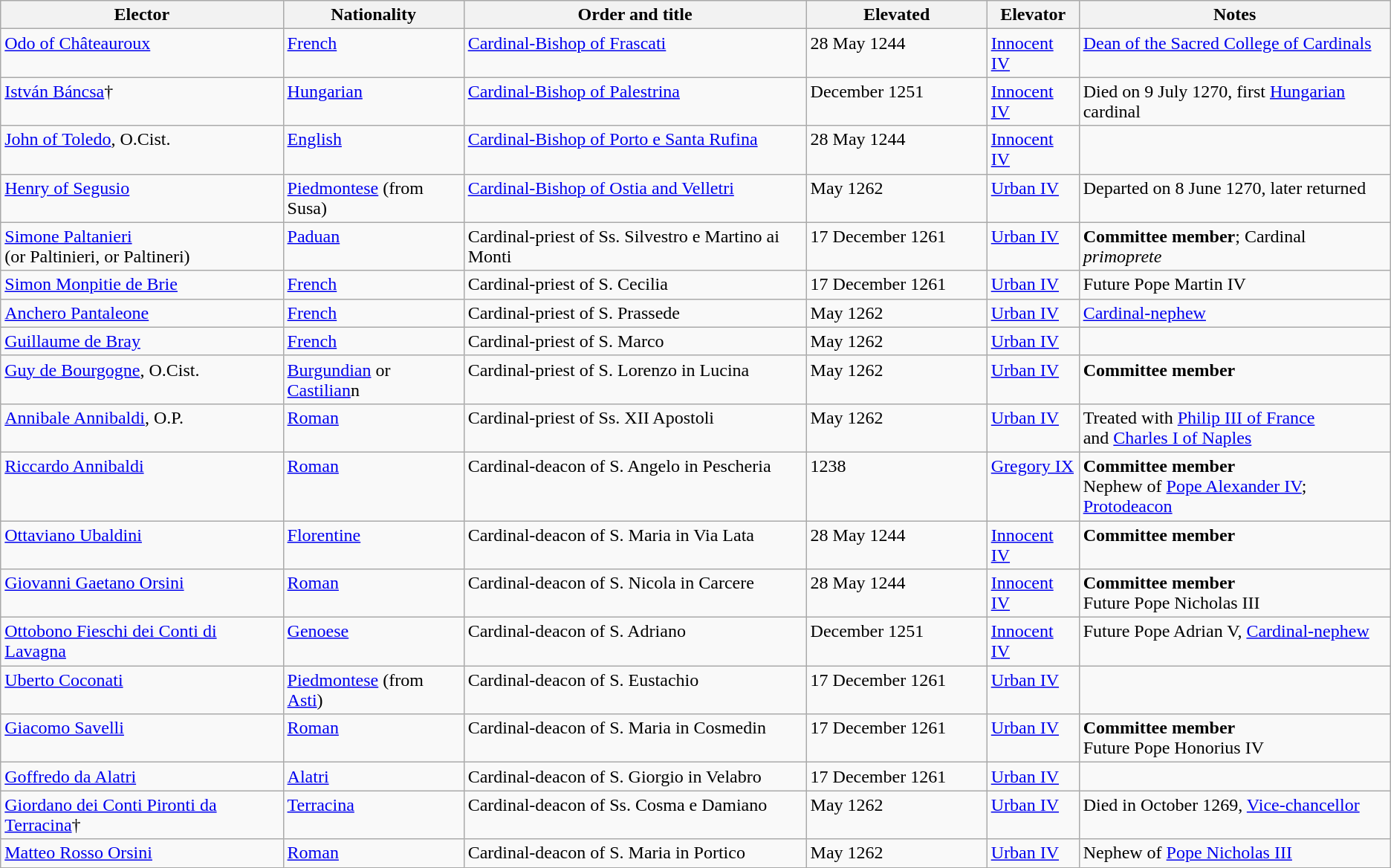<table class="wikitable sortable collapsible">
<tr>
<th width="*">Elector</th>
<th width="*">Nationality</th>
<th width="*">Order and title</th>
<th width="13%">Elevated</th>
<th width="*">Elevator</th>
<th width="*">Notes</th>
</tr>
<tr valign="top">
<td><a href='#'>Odo of Châteauroux</a></td>
<td><a href='#'>French</a></td>
<td><a href='#'>Cardinal-Bishop of Frascati</a></td>
<td>28 May 1244</td>
<td><a href='#'>Innocent IV</a></td>
<td><a href='#'>Dean of the Sacred College of Cardinals</a></td>
</tr>
<tr valign="top">
<td><a href='#'>István Báncsa</a>†</td>
<td><a href='#'>Hungarian</a></td>
<td><a href='#'>Cardinal-Bishop of Palestrina</a></td>
<td>December 1251</td>
<td><a href='#'>Innocent IV</a></td>
<td>Died on 9 July 1270, first <a href='#'>Hungarian</a> cardinal</td>
</tr>
<tr valign="top">
<td><a href='#'>John of Toledo</a>, O.Cist.</td>
<td><a href='#'>English</a></td>
<td><a href='#'>Cardinal-Bishop of Porto e Santa Rufina</a></td>
<td>28 May 1244</td>
<td><a href='#'>Innocent IV</a></td>
<td></td>
</tr>
<tr valign="top">
<td><a href='#'>Henry of Segusio</a></td>
<td><a href='#'>Piedmontese</a> (from Susa)</td>
<td><a href='#'>Cardinal-Bishop of Ostia and Velletri</a></td>
<td>May 1262</td>
<td><a href='#'>Urban IV</a></td>
<td>Departed on 8 June 1270, later returned</td>
</tr>
<tr valign="top">
<td><a href='#'>Simone Paltanieri</a> <br>(or Paltinieri, or Paltineri)</td>
<td><a href='#'>Paduan</a></td>
<td>Cardinal-priest of Ss. Silvestro e Martino ai Monti</td>
<td>17 December 1261</td>
<td><a href='#'>Urban IV</a></td>
<td><strong>Committee member</strong>; Cardinal <em>primoprete</em></td>
</tr>
<tr valign="top">
<td><a href='#'>Simon Monpitie de Brie</a></td>
<td><a href='#'>French</a></td>
<td>Cardinal-priest of S. Cecilia</td>
<td>17 December 1261</td>
<td><a href='#'>Urban IV</a></td>
<td>Future Pope Martin IV</td>
</tr>
<tr valign="top">
<td><a href='#'>Anchero Pantaleone</a></td>
<td><a href='#'>French</a></td>
<td>Cardinal-priest of S. Prassede</td>
<td>May 1262</td>
<td><a href='#'>Urban IV</a></td>
<td><a href='#'>Cardinal-nephew</a></td>
</tr>
<tr valign="top">
<td><a href='#'>Guillaume de Bray</a></td>
<td><a href='#'>French</a></td>
<td>Cardinal-priest of S. Marco</td>
<td>May 1262</td>
<td><a href='#'>Urban IV</a></td>
<td></td>
</tr>
<tr valign="top">
<td><a href='#'>Guy de Bourgogne</a>, O.Cist.</td>
<td><a href='#'>Burgundian</a> or <a href='#'>Castilian</a>n</td>
<td>Cardinal-priest of S. Lorenzo in Lucina</td>
<td>May 1262</td>
<td><a href='#'>Urban IV</a></td>
<td><strong>Committee member</strong></td>
</tr>
<tr valign="top">
<td><a href='#'>Annibale Annibaldi</a>, O.P.</td>
<td><a href='#'>Roman</a></td>
<td>Cardinal-priest of Ss. XII Apostoli</td>
<td>May 1262</td>
<td><a href='#'>Urban IV</a></td>
<td>Treated with <a href='#'>Philip III of France</a><br>and <a href='#'>Charles I of Naples</a></td>
</tr>
<tr valign="top">
<td><a href='#'>Riccardo Annibaldi</a></td>
<td><a href='#'>Roman</a></td>
<td>Cardinal-deacon of S. Angelo in Pescheria</td>
<td>1238</td>
<td><a href='#'>Gregory IX</a></td>
<td><strong>Committee member</strong><br>Nephew of <a href='#'>Pope Alexander IV</a>; <a href='#'>Protodeacon</a></td>
</tr>
<tr valign="top"|>
<td><a href='#'>Ottaviano Ubaldini</a></td>
<td><a href='#'>Florentine</a></td>
<td>Cardinal-deacon of S. Maria in Via Lata</td>
<td>28 May 1244</td>
<td><a href='#'>Innocent IV</a></td>
<td><strong>Committee member</strong></td>
</tr>
<tr valign="top">
<td><a href='#'>Giovanni Gaetano Orsini</a></td>
<td><a href='#'>Roman</a></td>
<td>Cardinal-deacon of S. Nicola in Carcere</td>
<td>28 May 1244</td>
<td><a href='#'>Innocent IV</a></td>
<td><strong>Committee member</strong><br>Future Pope Nicholas III</td>
</tr>
<tr valign="top">
<td><a href='#'>Ottobono Fieschi dei Conti di Lavagna</a></td>
<td><a href='#'>Genoese</a></td>
<td>Cardinal-deacon of S. Adriano</td>
<td>December 1251</td>
<td><a href='#'>Innocent IV</a></td>
<td>Future Pope Adrian V, <a href='#'>Cardinal-nephew</a></td>
</tr>
<tr valign="top">
<td><a href='#'>Uberto Coconati</a></td>
<td><a href='#'>Piedmontese</a> (from <a href='#'>Asti</a>)</td>
<td>Cardinal-deacon of S. Eustachio</td>
<td>17 December 1261</td>
<td><a href='#'>Urban IV</a></td>
<td></td>
</tr>
<tr valign="top">
<td><a href='#'>Giacomo Savelli</a></td>
<td><a href='#'>Roman</a></td>
<td>Cardinal-deacon of S. Maria in Cosmedin</td>
<td>17 December 1261</td>
<td><a href='#'>Urban IV</a></td>
<td><strong>Committee member</strong><br>Future Pope Honorius IV</td>
</tr>
<tr valign="top">
<td><a href='#'>Goffredo da Alatri</a></td>
<td><a href='#'>Alatri</a></td>
<td>Cardinal-deacon of S. Giorgio in Velabro</td>
<td>17 December 1261</td>
<td><a href='#'>Urban IV</a></td>
<td></td>
</tr>
<tr valign="top">
<td><a href='#'>Giordano dei Conti Pironti da Terracina</a>†</td>
<td><a href='#'>Terracina</a></td>
<td>Cardinal-deacon of Ss. Cosma e Damiano</td>
<td>May 1262</td>
<td><a href='#'>Urban IV</a></td>
<td>Died in October 1269, <a href='#'>Vice-chancellor</a></td>
</tr>
<tr valign="top">
<td><a href='#'>Matteo Rosso Orsini</a></td>
<td><a href='#'>Roman</a></td>
<td>Cardinal-deacon of S. Maria in Portico</td>
<td>May 1262</td>
<td><a href='#'>Urban IV</a></td>
<td>Nephew of <a href='#'>Pope Nicholas III</a></td>
</tr>
</table>
